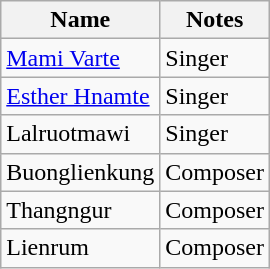<table class="wikitable">
<tr>
<th>Name</th>
<th>Notes</th>
</tr>
<tr>
<td><a href='#'>Mami Varte</a></td>
<td>Singer</td>
</tr>
<tr>
<td><a href='#'>Esther Hnamte</a></td>
<td>Singer</td>
</tr>
<tr>
<td>Lalruotmawi</td>
<td>Singer</td>
</tr>
<tr>
<td>Buonglienkung</td>
<td>Composer</td>
</tr>
<tr>
<td>Thangngur</td>
<td>Composer</td>
</tr>
<tr>
<td>Lienrum</td>
<td>Composer</td>
</tr>
</table>
